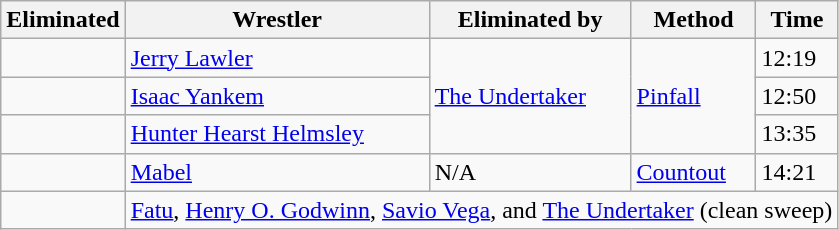<table class="wikitable sortable">
<tr>
<th>Eliminated</th>
<th>Wrestler</th>
<th>Eliminated by</th>
<th>Method</th>
<th>Time</th>
</tr>
<tr>
<td></td>
<td><a href='#'>Jerry Lawler</a></td>
<td rowspan=3><a href='#'>The Undertaker</a></td>
<td rowspan=3><a href='#'>Pinfall</a></td>
<td>12:19</td>
</tr>
<tr>
<td></td>
<td><a href='#'>Isaac Yankem</a></td>
<td>12:50</td>
</tr>
<tr>
<td></td>
<td><a href='#'>Hunter Hearst Helmsley</a></td>
<td>13:35</td>
</tr>
<tr>
<td></td>
<td><a href='#'>Mabel</a></td>
<td>N/A</td>
<td><a href='#'>Countout</a></td>
<td>14:21</td>
</tr>
<tr>
<td></td>
<td colspan="4"><a href='#'>Fatu</a>, <a href='#'>Henry O. Godwinn</a>, <a href='#'>Savio Vega</a>, and <a href='#'>The Undertaker</a> (clean sweep)</td>
</tr>
</table>
